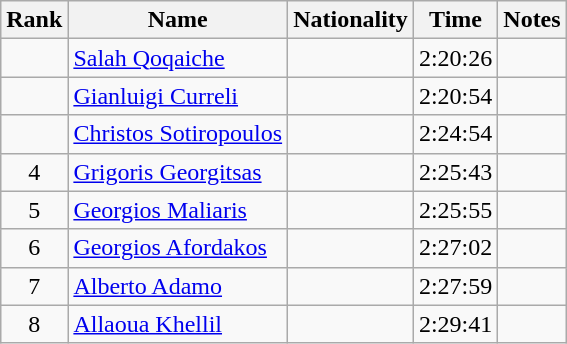<table class="wikitable sortable" style="text-align:center">
<tr>
<th>Rank</th>
<th>Name</th>
<th>Nationality</th>
<th>Time</th>
<th>Notes</th>
</tr>
<tr>
<td></td>
<td align=left><a href='#'>Salah Qoqaiche</a></td>
<td align=left></td>
<td>2:20:26</td>
<td></td>
</tr>
<tr>
<td></td>
<td align=left><a href='#'>Gianluigi Curreli</a></td>
<td align=left></td>
<td>2:20:54</td>
<td></td>
</tr>
<tr>
<td></td>
<td align=left><a href='#'>Christos Sotiropoulos</a></td>
<td align=left></td>
<td>2:24:54</td>
<td></td>
</tr>
<tr>
<td>4</td>
<td align=left><a href='#'>Grigoris Georgitsas</a></td>
<td align=left></td>
<td>2:25:43</td>
<td></td>
</tr>
<tr>
<td>5</td>
<td align=left><a href='#'>Georgios Maliaris</a></td>
<td align=left></td>
<td>2:25:55</td>
<td></td>
</tr>
<tr>
<td>6</td>
<td align=left><a href='#'>Georgios Afordakos</a></td>
<td align=left></td>
<td>2:27:02</td>
<td></td>
</tr>
<tr>
<td>7</td>
<td align=left><a href='#'>Alberto Adamo</a></td>
<td align=left></td>
<td>2:27:59</td>
<td></td>
</tr>
<tr>
<td>8</td>
<td align=left><a href='#'>Allaoua Khellil</a></td>
<td align=left></td>
<td>2:29:41</td>
<td></td>
</tr>
</table>
